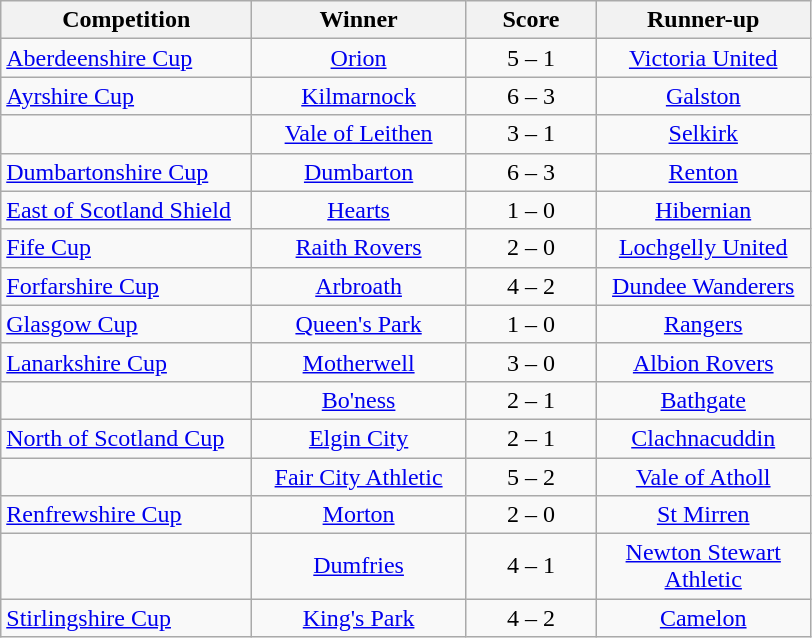<table class="wikitable" style="text-align: center;">
<tr>
<th width=160>Competition</th>
<th width=135>Winner</th>
<th width=80>Score</th>
<th width=135>Runner-up</th>
</tr>
<tr>
<td align=left><a href='#'>Aberdeenshire Cup</a></td>
<td><a href='#'>Orion</a></td>
<td>5 – 1</td>
<td><a href='#'>Victoria United</a></td>
</tr>
<tr>
<td align=left><a href='#'>Ayrshire Cup</a></td>
<td><a href='#'>Kilmarnock</a></td>
<td>6 – 3</td>
<td><a href='#'>Galston</a></td>
</tr>
<tr>
<td align=left></td>
<td><a href='#'>Vale of Leithen</a></td>
<td>3 – 1</td>
<td><a href='#'>Selkirk</a></td>
</tr>
<tr>
<td align=left><a href='#'>Dumbartonshire Cup</a></td>
<td><a href='#'>Dumbarton</a></td>
<td>6 – 3</td>
<td><a href='#'>Renton</a></td>
</tr>
<tr>
<td align=left><a href='#'>East of Scotland Shield</a></td>
<td><a href='#'>Hearts</a></td>
<td>1 – 0</td>
<td><a href='#'>Hibernian</a></td>
</tr>
<tr>
<td align=left><a href='#'>Fife Cup</a></td>
<td><a href='#'>Raith Rovers</a></td>
<td>2 – 0</td>
<td><a href='#'>Lochgelly United</a></td>
</tr>
<tr>
<td align=left><a href='#'>Forfarshire Cup</a></td>
<td><a href='#'>Arbroath</a></td>
<td>4 – 2</td>
<td><a href='#'>Dundee Wanderers</a></td>
</tr>
<tr>
<td align=left><a href='#'>Glasgow Cup</a></td>
<td><a href='#'>Queen's Park</a></td>
<td>1 – 0</td>
<td><a href='#'>Rangers</a></td>
</tr>
<tr>
<td align=left><a href='#'>Lanarkshire Cup</a></td>
<td><a href='#'>Motherwell</a></td>
<td>3 – 0</td>
<td><a href='#'>Albion Rovers</a></td>
</tr>
<tr>
<td align=left></td>
<td><a href='#'>Bo'ness</a></td>
<td>2 – 1</td>
<td><a href='#'>Bathgate</a></td>
</tr>
<tr>
<td align=left><a href='#'>North of Scotland Cup</a></td>
<td><a href='#'>Elgin City</a></td>
<td>2 – 1</td>
<td><a href='#'>Clachnacuddin</a></td>
</tr>
<tr>
<td align=left></td>
<td><a href='#'>Fair City Athletic</a></td>
<td>5 – 2</td>
<td><a href='#'>Vale of Atholl</a></td>
</tr>
<tr>
<td align=left><a href='#'>Renfrewshire Cup</a></td>
<td><a href='#'>Morton</a></td>
<td>2 – 0</td>
<td><a href='#'>St Mirren</a></td>
</tr>
<tr>
<td align=left></td>
<td><a href='#'>Dumfries</a></td>
<td>4 – 1</td>
<td><a href='#'>Newton Stewart Athletic</a></td>
</tr>
<tr>
<td align=left><a href='#'>Stirlingshire Cup</a></td>
<td><a href='#'>King's Park</a></td>
<td>4 – 2</td>
<td><a href='#'>Camelon</a></td>
</tr>
</table>
